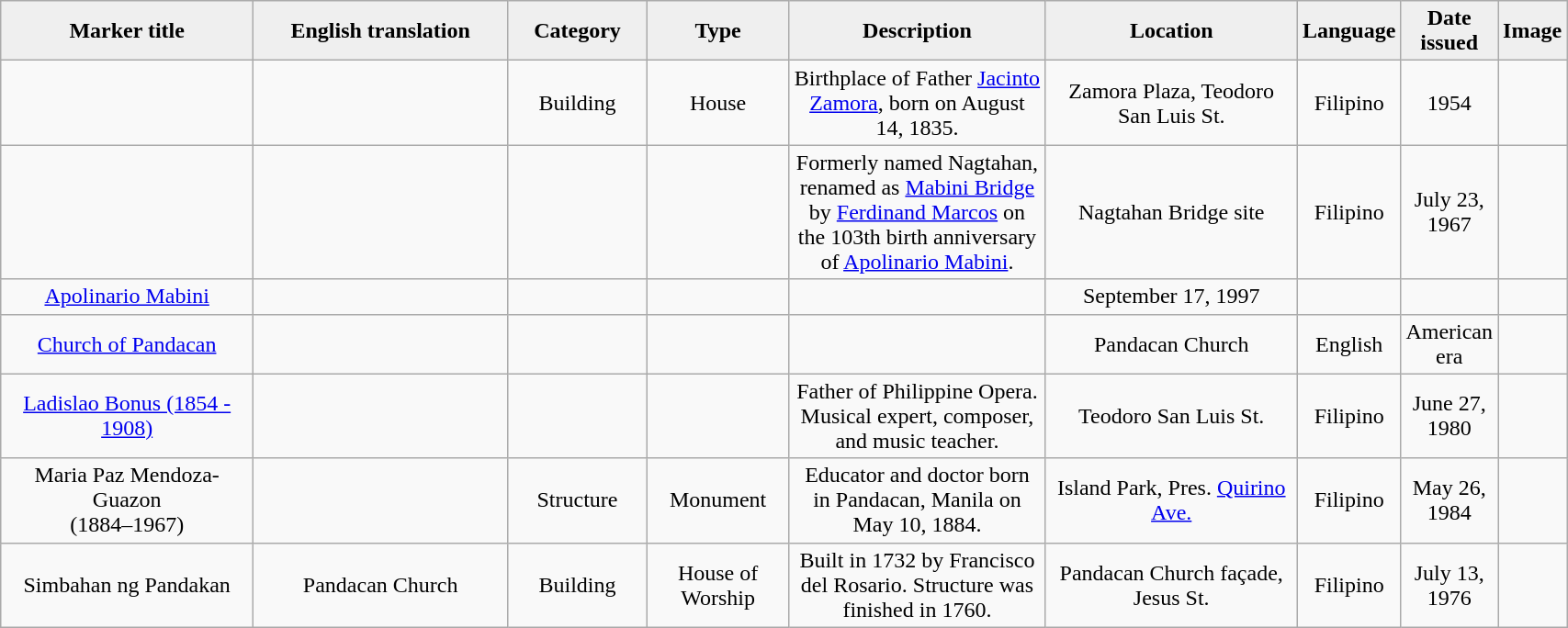<table class="wikitable" style="width:90%; text-align:center;">
<tr>
<th style="width:20%; background:#efefef;">Marker title</th>
<th style="width:20%; background:#efefef;">English translation</th>
<th style="width:10%; background:#efefef;">Category</th>
<th style="width:10%; background:#efefef;">Type</th>
<th style="width:20%; background:#efefef;">Description</th>
<th style="width:20%; background:#efefef;">Location</th>
<th style="width:10%; background:#efefef;">Language</th>
<th style="width:10%; background:#efefef;">Date issued</th>
<th style="width:10%; background:#efefef;">Image</th>
</tr>
<tr>
<td></td>
<td></td>
<td>Building</td>
<td>House</td>
<td>Birthplace of Father <a href='#'>Jacinto Zamora</a>, born on August 14, 1835.</td>
<td>Zamora Plaza, Teodoro San Luis St.</td>
<td>Filipino</td>
<td>1954</td>
<td><br></td>
</tr>
<tr>
<td></td>
<td></td>
<td></td>
<td></td>
<td>Formerly named Nagtahan, renamed as <a href='#'>Mabini Bridge</a> by <a href='#'>Ferdinand Marcos</a> on the 103th birth anniversary of <a href='#'>Apolinario Mabini</a>.</td>
<td>Nagtahan Bridge site</td>
<td>Filipino</td>
<td>July 23, 1967</td>
<td></td>
</tr>
<tr>
<td><a href='#'>Apolinario Mabini</a></td>
<td></td>
<td></td>
<td></td>
<td></td>
<td>September 17, 1997</td>
<td></td>
<td></td>
<td></td>
</tr>
<tr>
<td><a href='#'>Church of Pandacan</a></td>
<td></td>
<td></td>
<td></td>
<td></td>
<td>Pandacan Church</td>
<td>English</td>
<td>American era</td>
<td></td>
</tr>
<tr>
<td><a href='#'>Ladislao Bonus (1854 - 1908)</a></td>
<td></td>
<td></td>
<td></td>
<td>Father of Philippine Opera. Musical expert, composer, and music teacher.</td>
<td>Teodoro San Luis St.</td>
<td>Filipino</td>
<td>June 27, 1980</td>
<td><br></td>
</tr>
<tr>
<td>Maria Paz Mendoza-Guazon<br>(1884–1967)</td>
<td></td>
<td>Structure</td>
<td>Monument</td>
<td>Educator and doctor born in Pandacan, Manila on May 10, 1884.</td>
<td>Island Park, Pres. <a href='#'>Quirino Ave.</a></td>
<td>Filipino</td>
<td>May 26, 1984</td>
<td></td>
</tr>
<tr>
<td>Simbahan ng Pandakan</td>
<td>Pandacan Church</td>
<td>Building</td>
<td>House of Worship</td>
<td>Built in 1732 by Francisco del Rosario. Structure was finished in 1760.</td>
<td>Pandacan Church façade, Jesus St.</td>
<td>Filipino</td>
<td>July 13, 1976</td>
<td><br></td>
</tr>
</table>
